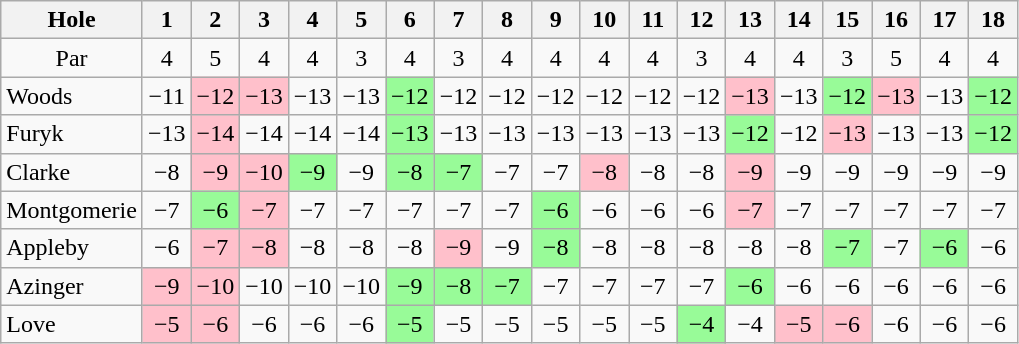<table class="wikitable" style="text-align:center">
<tr>
<th>Hole</th>
<th>1</th>
<th>2</th>
<th>3</th>
<th>4</th>
<th>5</th>
<th>6</th>
<th>7</th>
<th>8</th>
<th>9</th>
<th>10</th>
<th>11</th>
<th>12</th>
<th>13</th>
<th>14</th>
<th>15</th>
<th>16</th>
<th>17</th>
<th>18</th>
</tr>
<tr>
<td>Par</td>
<td>4</td>
<td>5</td>
<td>4</td>
<td>4</td>
<td>3</td>
<td>4</td>
<td>3</td>
<td>4</td>
<td>4</td>
<td>4</td>
<td>4</td>
<td>3</td>
<td>4</td>
<td>4</td>
<td>3</td>
<td>5</td>
<td>4</td>
<td>4</td>
</tr>
<tr>
<td align=left> Woods</td>
<td>−11</td>
<td style="background: Pink;">−12</td>
<td style="background: Pink;">−13</td>
<td>−13</td>
<td>−13</td>
<td style="background: PaleGreen;">−12</td>
<td>−12</td>
<td>−12</td>
<td>−12</td>
<td>−12</td>
<td>−12</td>
<td>−12</td>
<td style="background: Pink;">−13</td>
<td>−13</td>
<td style="background: PaleGreen;">−12</td>
<td style="background: Pink;">−13</td>
<td>−13</td>
<td style="background: PaleGreen;">−12</td>
</tr>
<tr>
<td align=left> Furyk</td>
<td>−13</td>
<td style="background: Pink;">−14</td>
<td>−14</td>
<td>−14</td>
<td>−14</td>
<td style="background: PaleGreen;">−13</td>
<td>−13</td>
<td>−13</td>
<td>−13</td>
<td>−13</td>
<td>−13</td>
<td>−13</td>
<td style="background: PaleGreen;">−12</td>
<td>−12</td>
<td style="background: Pink;">−13</td>
<td>−13</td>
<td>−13</td>
<td style="background: PaleGreen;">−12</td>
</tr>
<tr>
<td align=left> Clarke</td>
<td>−8</td>
<td style="background: Pink;">−9</td>
<td style="background: Pink;">−10</td>
<td style="background: PaleGreen;">−9</td>
<td>−9</td>
<td style="background: PaleGreen;">−8</td>
<td style="background: PaleGreen;">−7</td>
<td>−7</td>
<td>−7</td>
<td style="background: Pink;">−8</td>
<td>−8</td>
<td>−8</td>
<td style="background: Pink;">−9</td>
<td>−9</td>
<td>−9</td>
<td>−9</td>
<td>−9</td>
<td>−9</td>
</tr>
<tr>
<td align=left> Montgomerie</td>
<td>−7</td>
<td style="background: PaleGreen;">−6</td>
<td style="background: Pink;">−7</td>
<td>−7</td>
<td>−7</td>
<td>−7</td>
<td>−7</td>
<td>−7</td>
<td style="background: PaleGreen;">−6</td>
<td>−6</td>
<td>−6</td>
<td>−6</td>
<td style="background: Pink;">−7</td>
<td>−7</td>
<td>−7</td>
<td>−7</td>
<td>−7</td>
<td>−7</td>
</tr>
<tr>
<td align=left> Appleby</td>
<td>−6</td>
<td style="background: Pink;">−7</td>
<td style="background: Pink;">−8</td>
<td>−8</td>
<td>−8</td>
<td>−8</td>
<td style="background: Pink;">−9</td>
<td>−9</td>
<td style="background: PaleGreen;">−8</td>
<td>−8</td>
<td>−8</td>
<td>−8</td>
<td>−8</td>
<td>−8</td>
<td style="background: PaleGreen;">−7</td>
<td>−7</td>
<td style="background: PaleGreen;">−6</td>
<td>−6</td>
</tr>
<tr>
<td align=left> Azinger</td>
<td style="background: Pink;">−9</td>
<td style="background: Pink;">−10</td>
<td>−10</td>
<td>−10</td>
<td>−10</td>
<td style="background: PaleGreen;">−9</td>
<td style="background: PaleGreen;">−8</td>
<td style="background: PaleGreen;">−7</td>
<td>−7</td>
<td>−7</td>
<td>−7</td>
<td>−7</td>
<td style="background: PaleGreen;">−6</td>
<td>−6</td>
<td>−6</td>
<td>−6</td>
<td>−6</td>
<td>−6</td>
</tr>
<tr>
<td align=left> Love</td>
<td style="background: Pink;">−5</td>
<td style="background: Pink;">−6</td>
<td>−6</td>
<td>−6</td>
<td>−6</td>
<td style="background: PaleGreen;">−5</td>
<td>−5</td>
<td>−5</td>
<td>−5</td>
<td>−5</td>
<td>−5</td>
<td style="background: PaleGreen;">−4</td>
<td>−4</td>
<td style="background: Pink;">−5</td>
<td style="background: Pink;">−6</td>
<td>−6</td>
<td>−6</td>
<td>−6</td>
</tr>
</table>
